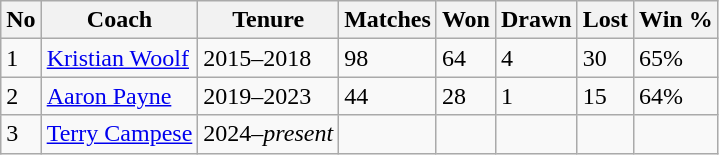<table class="wikitable">
<tr>
<th>No</th>
<th>Coach</th>
<th>Tenure</th>
<th>Matches</th>
<th>Won</th>
<th>Drawn</th>
<th>Lost</th>
<th>Win %</th>
</tr>
<tr>
<td>1</td>
<td><a href='#'>Kristian Woolf</a></td>
<td>2015–2018</td>
<td>98</td>
<td>64</td>
<td>4</td>
<td>30</td>
<td>65%</td>
</tr>
<tr>
<td>2</td>
<td><a href='#'>Aaron Payne</a></td>
<td>2019–2023</td>
<td>44</td>
<td>28</td>
<td>1</td>
<td>15</td>
<td>64%</td>
</tr>
<tr>
<td>3</td>
<td><a href='#'>Terry Campese</a></td>
<td>2024–<em>present</em></td>
<td></td>
<td></td>
<td></td>
<td></td>
<td></td>
</tr>
</table>
